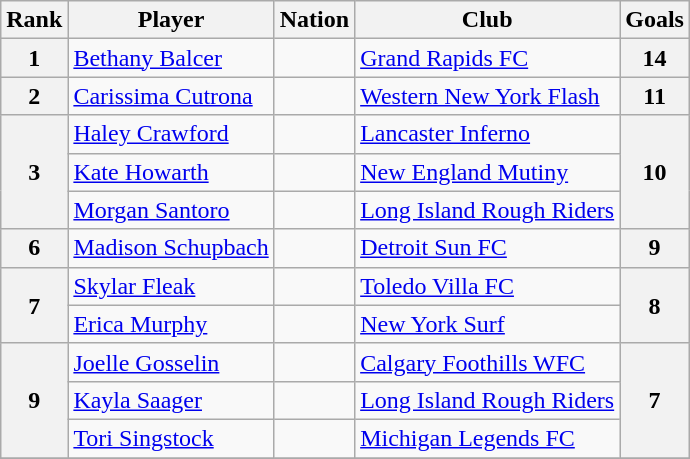<table class="wikitable">
<tr>
<th>Rank</th>
<th>Player</th>
<th>Nation</th>
<th>Club</th>
<th>Goals</th>
</tr>
<tr>
<th>1</th>
<td><a href='#'>Bethany Balcer</a></td>
<td></td>
<td><a href='#'>Grand Rapids FC</a></td>
<th>14</th>
</tr>
<tr>
<th>2</th>
<td><a href='#'>Carissima Cutrona</a></td>
<td></td>
<td><a href='#'>Western New York Flash</a></td>
<th>11</th>
</tr>
<tr>
<th rowspan=3>3</th>
<td><a href='#'>Haley Crawford</a></td>
<td></td>
<td><a href='#'>Lancaster Inferno</a></td>
<th rowspan=3>10</th>
</tr>
<tr>
<td><a href='#'>Kate Howarth</a></td>
<td></td>
<td><a href='#'>New England Mutiny</a></td>
</tr>
<tr>
<td><a href='#'>Morgan Santoro</a></td>
<td></td>
<td><a href='#'>Long Island Rough Riders</a></td>
</tr>
<tr>
<th>6</th>
<td><a href='#'>Madison Schupbach</a></td>
<td></td>
<td><a href='#'>Detroit Sun FC</a></td>
<th>9</th>
</tr>
<tr>
<th rowspan=2>7</th>
<td><a href='#'>Skylar Fleak</a></td>
<td></td>
<td><a href='#'>Toledo Villa FC</a></td>
<th rowspan=2>8</th>
</tr>
<tr>
<td><a href='#'>Erica Murphy</a></td>
<td></td>
<td><a href='#'>New York Surf</a></td>
</tr>
<tr>
<th rowspan=3>9</th>
<td><a href='#'>Joelle Gosselin</a></td>
<td></td>
<td><a href='#'>Calgary Foothills WFC</a></td>
<th rowspan=3>7</th>
</tr>
<tr>
<td><a href='#'>Kayla Saager</a></td>
<td></td>
<td><a href='#'>Long Island Rough Riders</a></td>
</tr>
<tr>
<td><a href='#'>Tori Singstock</a></td>
<td></td>
<td><a href='#'>Michigan Legends FC</a></td>
</tr>
<tr>
</tr>
</table>
